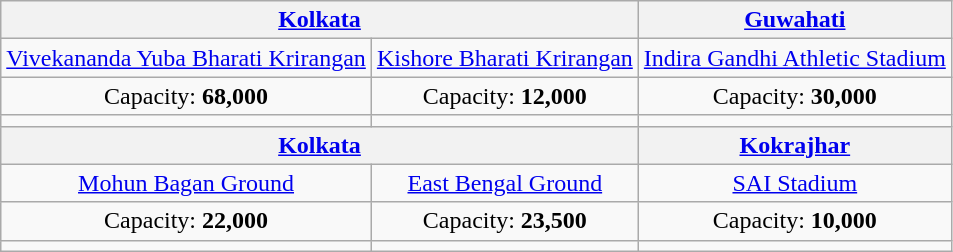<table class="wikitable" style="text-align:center;">
<tr>
<th colspan="2"><a href='#'>Kolkata</a></th>
<th><a href='#'>Guwahati</a></th>
</tr>
<tr>
<td><a href='#'>Vivekananda Yuba Bharati Krirangan</a></td>
<td><a href='#'>Kishore Bharati Krirangan</a></td>
<td><a href='#'>Indira Gandhi Athletic Stadium</a></td>
</tr>
<tr>
<td>Capacity: <strong>68,000</strong></td>
<td>Capacity: <strong>12,000</strong></td>
<td>Capacity: <strong>30,000</strong></td>
</tr>
<tr>
<td></td>
<td></td>
<td></td>
</tr>
<tr>
<th colspan="2"><a href='#'>Kolkata</a></th>
<th><a href='#'>Kokrajhar</a></th>
</tr>
<tr>
<td><a href='#'>Mohun Bagan Ground</a></td>
<td><a href='#'>East Bengal Ground</a></td>
<td><a href='#'>SAI Stadium</a></td>
</tr>
<tr>
<td>Capacity: <strong>22,000</strong></td>
<td>Capacity: <strong>23,500</strong></td>
<td>Capacity: <strong>10,000</strong></td>
</tr>
<tr>
<td></td>
<td></td>
<td></td>
</tr>
</table>
